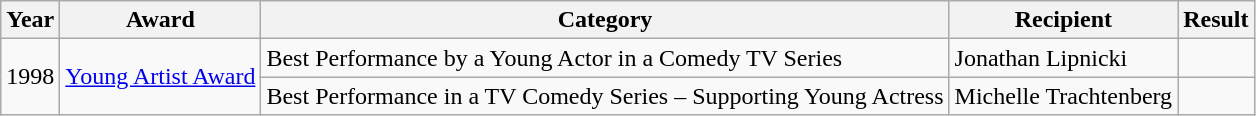<table class="wikitable">
<tr>
<th>Year</th>
<th>Award</th>
<th>Category</th>
<th>Recipient</th>
<th>Result</th>
</tr>
<tr>
<td rowspan=2>1998</td>
<td rowspan=2><a href='#'>Young Artist Award</a></td>
<td>Best Performance by a Young Actor in a Comedy TV Series</td>
<td>Jonathan Lipnicki</td>
<td></td>
</tr>
<tr>
<td>Best Performance in a TV Comedy Series – Supporting Young Actress</td>
<td>Michelle Trachtenberg</td>
<td></td>
</tr>
</table>
